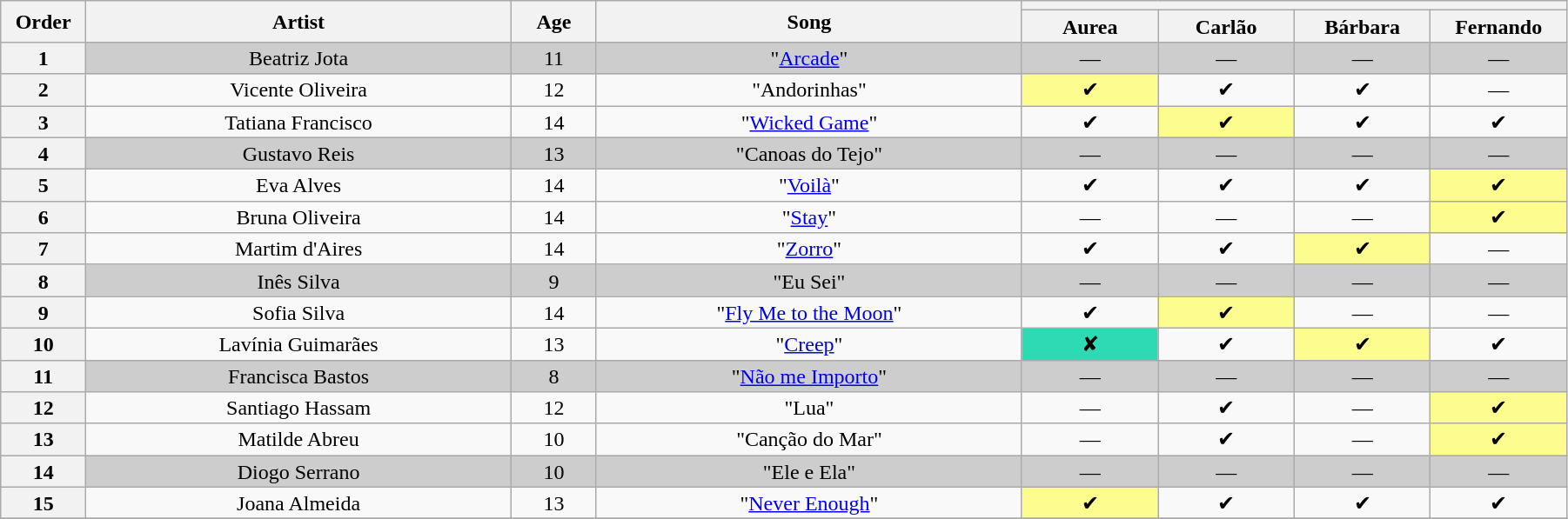<table class="wikitable" style="text-align:center; line-height:17px; width:95%">
<tr>
<th rowspan="2" width="05%">Order</th>
<th rowspan="2" width="25%">Artist</th>
<th rowspan="2" width="05%">Age</th>
<th rowspan="2" width="25%">Song</th>
<th colspan="4"></th>
</tr>
<tr>
<th width="08%">Aurea</th>
<th width="08%">Carlão</th>
<th width="08%">Bárbara</th>
<th width="08%">Fernando</th>
</tr>
<tr style="background:#cdcdcd">
<th>1</th>
<td>Beatriz Jota</td>
<td>11</td>
<td>"<a href='#'>Arcade</a>"</td>
<td>—</td>
<td>—</td>
<td>—</td>
<td>—</td>
</tr>
<tr>
<th>2</th>
<td>Vicente Oliveira</td>
<td>12</td>
<td>"Andorinhas"</td>
<td style="background:#fdfc8f">✔</td>
<td>✔</td>
<td>✔</td>
<td>—</td>
</tr>
<tr>
<th>3</th>
<td>Tatiana Francisco</td>
<td>14</td>
<td>"<a href='#'>Wicked Game</a>"</td>
<td>✔</td>
<td style="background:#fdfc8f">✔</td>
<td>✔</td>
<td>✔</td>
</tr>
<tr style="background:#cdcdcd">
<th>4</th>
<td>Gustavo Reis</td>
<td>13</td>
<td>"Canoas do Tejo"</td>
<td>—</td>
<td>—</td>
<td>—</td>
<td>—</td>
</tr>
<tr>
<th>5</th>
<td>Eva Alves</td>
<td>14</td>
<td>"<a href='#'>Voilà</a>"</td>
<td>✔</td>
<td>✔</td>
<td>✔</td>
<td style="background:#fdfc8f">✔</td>
</tr>
<tr>
<th>6</th>
<td>Bruna Oliveira</td>
<td>14</td>
<td>"<a href='#'>Stay</a>"</td>
<td>—</td>
<td>—</td>
<td>—</td>
<td style="background:#fdfc8f">✔</td>
</tr>
<tr>
<th>7</th>
<td>Martim d'Aires</td>
<td>14</td>
<td>"<a href='#'>Zorro</a>"</td>
<td>✔</td>
<td>✔</td>
<td style="background:#fdfc8f">✔</td>
<td>—</td>
</tr>
<tr style="background:#cdcdcd">
<th>8</th>
<td>Inês Silva</td>
<td>9</td>
<td>"Eu Sei"</td>
<td>—</td>
<td>—</td>
<td>—</td>
<td>—</td>
</tr>
<tr>
<th>9</th>
<td>Sofia Silva</td>
<td>14</td>
<td>"<a href='#'>Fly Me to the Moon</a>"</td>
<td>✔</td>
<td style="background:#fdfc8f">✔</td>
<td>—</td>
<td>—</td>
</tr>
<tr>
<th>10</th>
<td>Lavínia Guimarães</td>
<td>13</td>
<td>"<a href='#'>Creep</a>"</td>
<td style="background:#2ddab4">✘</td>
<td>✔</td>
<td style="background:#fdfc8f">✔</td>
<td>✔</td>
</tr>
<tr style="background:#cdcdcd">
<th>11</th>
<td>Francisca Bastos</td>
<td>8</td>
<td>"<a href='#'>Não me Importo</a>"</td>
<td>—</td>
<td>—</td>
<td>—</td>
<td>—</td>
</tr>
<tr>
<th>12</th>
<td>Santiago Hassam</td>
<td>12</td>
<td>"Lua"</td>
<td>—</td>
<td>✔</td>
<td>—</td>
<td style="background:#fdfc8f">✔</td>
</tr>
<tr>
<th>13</th>
<td>Matilde Abreu</td>
<td>10</td>
<td>"Canção do Mar"</td>
<td>—</td>
<td>✔</td>
<td>—</td>
<td style="background:#fdfc8f">✔</td>
</tr>
<tr style="background:#cdcdcd">
<th>14</th>
<td>Diogo Serrano</td>
<td>10</td>
<td>"Ele e Ela"</td>
<td>—</td>
<td>—</td>
<td>—</td>
<td>—</td>
</tr>
<tr>
<th>15</th>
<td>Joana Almeida</td>
<td>13</td>
<td>"<a href='#'>Never Enough</a>"</td>
<td style="background:#fdfc8f">✔</td>
<td>✔</td>
<td>✔</td>
<td>✔</td>
</tr>
<tr>
</tr>
</table>
